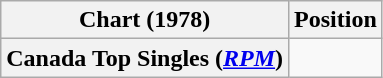<table class="wikitable plainrowheaders">
<tr>
<th align="left">Chart (1978)</th>
<th align="center">Position</th>
</tr>
<tr>
<th scope="row">Canada Top Singles (<em><a href='#'>RPM</a></em>)</th>
<td></td>
</tr>
</table>
